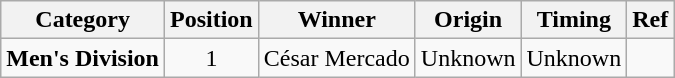<table class="wikitable">
<tr>
<th>Category</th>
<th>Position</th>
<th>Winner</th>
<th>Origin</th>
<th>Timing</th>
<th>Ref</th>
</tr>
<tr>
<td><strong>Men's Division</strong></td>
<td style="text-align:center;">1</td>
<td>César Mercado</td>
<td>Unknown</td>
<td>Unknown</td>
<td></td>
</tr>
</table>
